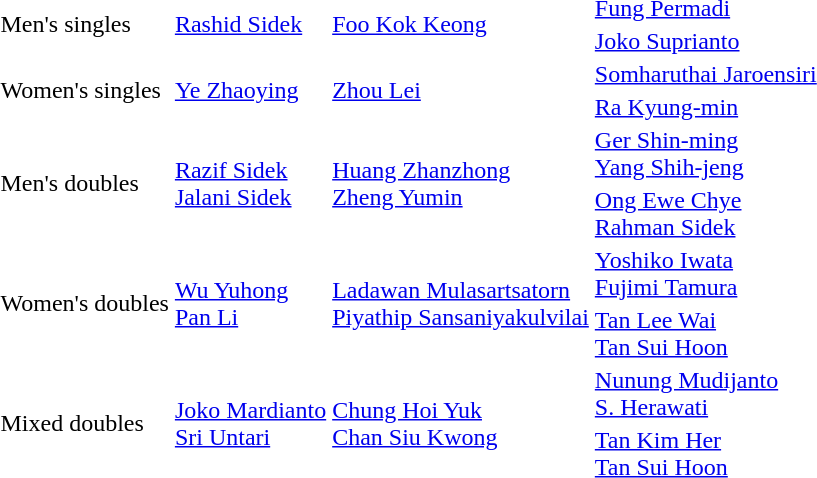<table>
<tr>
<td rowspan="2">Men's singles</td>
<td rowspan="2"> <a href='#'>Rashid Sidek</a></td>
<td rowspan="2"> <a href='#'>Foo Kok Keong</a></td>
<td> <a href='#'>Fung Permadi</a></td>
</tr>
<tr>
<td> <a href='#'>Joko Suprianto</a></td>
</tr>
<tr>
<td rowspan="2">Women's singles</td>
<td rowspan="2"> <a href='#'>Ye Zhaoying</a></td>
<td rowspan="2"> <a href='#'>Zhou Lei</a></td>
<td> <a href='#'>Somharuthai Jaroensiri</a></td>
</tr>
<tr>
<td> <a href='#'>Ra Kyung-min</a></td>
</tr>
<tr>
<td rowspan="2">Men's doubles</td>
<td rowspan="2"> <a href='#'>Razif Sidek</a> <br>  <a href='#'>Jalani Sidek</a></td>
<td rowspan="2"> <a href='#'>Huang Zhanzhong</a> <br>  <a href='#'>Zheng Yumin</a></td>
<td> <a href='#'>Ger Shin-ming</a> <br>  <a href='#'>Yang Shih-jeng</a></td>
</tr>
<tr>
<td> <a href='#'>Ong Ewe Chye</a> <br>  <a href='#'>Rahman Sidek</a></td>
</tr>
<tr>
<td rowspan="2">Women's doubles</td>
<td rowspan="2"> <a href='#'>Wu Yuhong</a> <br>  <a href='#'>Pan Li</a></td>
<td rowspan="2"> <a href='#'>Ladawan Mulasartsatorn</a> <br>  <a href='#'>Piyathip Sansaniyakulvilai</a></td>
<td> <a href='#'>Yoshiko Iwata</a> <br>  <a href='#'>Fujimi Tamura</a></td>
</tr>
<tr>
<td> <a href='#'>Tan Lee Wai</a> <br>  <a href='#'>Tan Sui Hoon</a></td>
</tr>
<tr>
<td rowspan="2">Mixed doubles</td>
<td rowspan="2"> <a href='#'>Joko Mardianto</a> <br>  <a href='#'>Sri Untari</a></td>
<td rowspan="2"> <a href='#'>Chung Hoi Yuk</a> <br>  <a href='#'>Chan Siu Kwong</a></td>
<td> <a href='#'>Nunung Mudijanto</a> <br>  <a href='#'>S. Herawati</a></td>
</tr>
<tr>
<td> <a href='#'>Tan Kim Her</a> <br>  <a href='#'>Tan Sui Hoon</a></td>
</tr>
</table>
